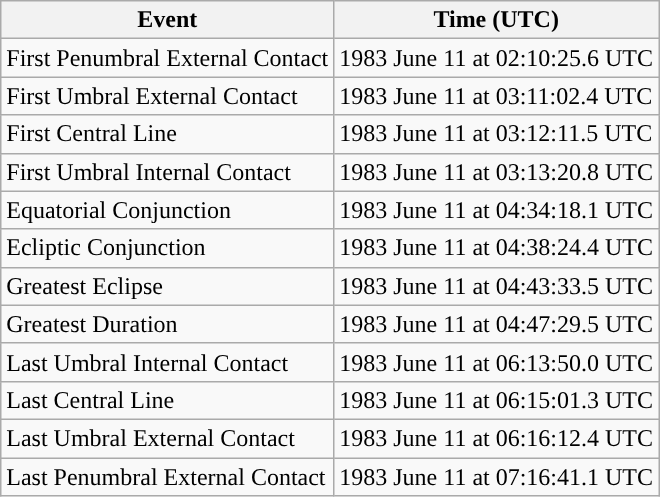<table class="wikitable">
<tr>
<th>Event</th>
<th>Time (UTC)</th>
</tr>
<tr>
<td>First Penumbral External Contact</td>
<td>1983 June 11 at 02:10:25.6 UTC</td>
</tr>
<tr>
<td>First Umbral External Contact</td>
<td>1983 June 11 at 03:11:02.4 UTC</td>
</tr>
<tr>
<td>First Central Line</td>
<td>1983 June 11 at 03:12:11.5 UTC</td>
</tr>
<tr>
<td>First Umbral Internal Contact</td>
<td>1983 June 11 at 03:13:20.8 UTC</td>
</tr>
<tr>
<td>Equatorial Conjunction</td>
<td>1983 June 11 at 04:34:18.1 UTC</td>
</tr>
<tr>
<td>Ecliptic Conjunction</td>
<td>1983 June 11 at 04:38:24.4 UTC</td>
</tr>
<tr>
<td>Greatest Eclipse</td>
<td>1983 June 11 at 04:43:33.5 UTC</td>
</tr>
<tr>
<td>Greatest Duration</td>
<td>1983 June 11 at 04:47:29.5 UTC</td>
</tr>
<tr>
<td>Last Umbral Internal Contact</td>
<td>1983 June 11 at 06:13:50.0 UTC</td>
</tr>
<tr>
<td>Last Central Line</td>
<td>1983 June 11 at 06:15:01.3 UTC</td>
</tr>
<tr>
<td>Last Umbral External Contact</td>
<td>1983 June 11 at 06:16:12.4 UTC</td>
</tr>
<tr>
<td>Last Penumbral External Contact</td>
<td>1983 June 11 at 07:16:41.1 UTC</td>
</tr>
</table>
